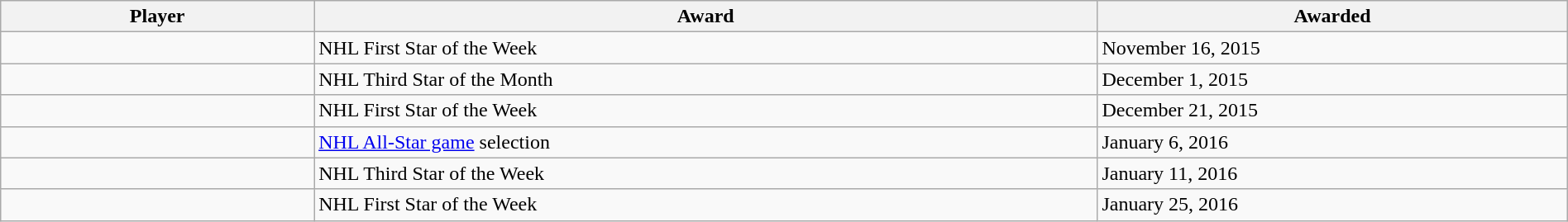<table class="wikitable sortable" style="width:100%;">
<tr>
<th style="width:20%;">Player</th>
<th style="width:50%;">Award</th>
<th style="width:30%;" data-sort-type="date">Awarded</th>
</tr>
<tr>
<td></td>
<td>NHL First Star of the Week</td>
<td>November 16, 2015</td>
</tr>
<tr>
<td></td>
<td>NHL Third Star of the Month</td>
<td>December 1, 2015</td>
</tr>
<tr>
<td></td>
<td>NHL First Star of the Week</td>
<td>December 21, 2015</td>
</tr>
<tr>
<td></td>
<td><a href='#'>NHL All-Star game</a> selection</td>
<td>January 6, 2016</td>
</tr>
<tr>
<td></td>
<td>NHL Third Star of the Week</td>
<td>January 11, 2016</td>
</tr>
<tr>
<td></td>
<td>NHL First Star of the Week</td>
<td>January 25, 2016</td>
</tr>
</table>
